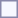<table style="border:1px solid #8888aa; background:#f7f8ff; padding:5px; font-size:95%; margin:0 12px 12px 0;">
</table>
